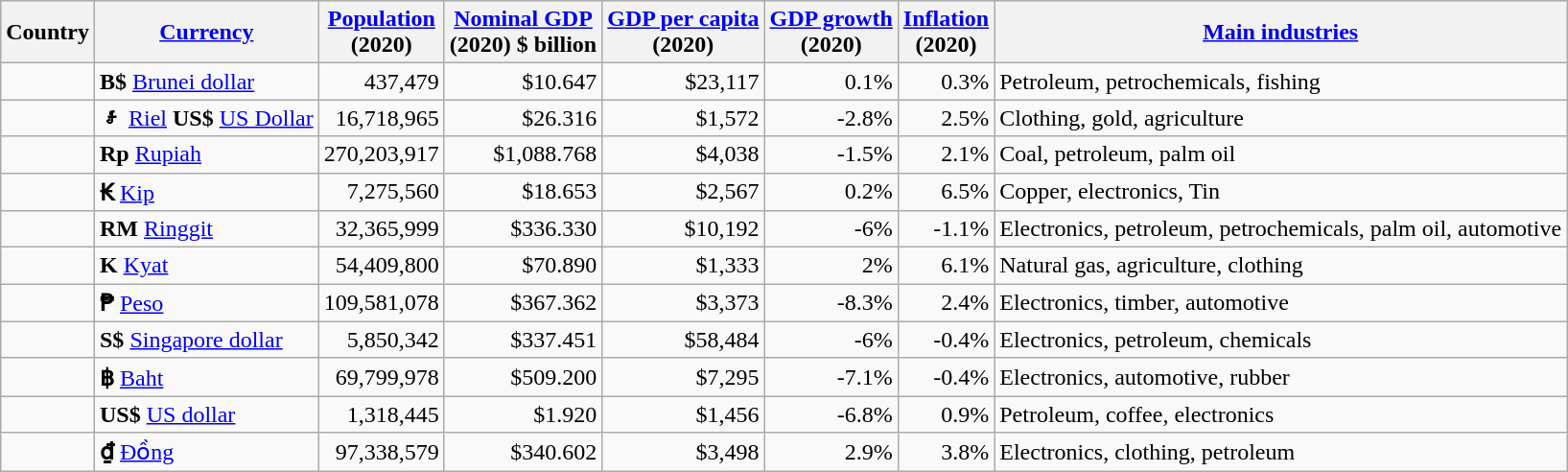<table class="wikitable sortable">
<tr>
<th>Country</th>
<th><a href='#'>Currency</a></th>
<th><a href='#'>Population</a><br>(2020)</th>
<th><a href='#'>Nominal GDP</a><br>(2020) $ billion</th>
<th><a href='#'>GDP per capita</a><br>(2020)</th>
<th><a href='#'>GDP growth</a><br>(2020)</th>
<th><a href='#'>Inflation</a><br>(2020)</th>
<th><a href='#'>Main industries</a></th>
</tr>
<tr>
<td></td>
<td><strong>B$</strong> <a href='#'>Brunei dollar</a></td>
<td style="text-align:right">437,479</td>
<td style="text-align:right">$10.647</td>
<td style="text-align:right">$23,117</td>
<td style="text-align:right">0.1%</td>
<td style="text-align:right">0.3%</td>
<td>Petroleum, petrochemicals, fishing</td>
</tr>
<tr>
<td></td>
<td><strong>៛</strong> <a href='#'>Riel</a> <strong>US$</strong> <a href='#'>US Dollar</a></td>
<td style="text-align:right">16,718,965</td>
<td style="text-align:right">$26.316</td>
<td style="text-align:right">$1,572</td>
<td style="text-align:right">-2.8%</td>
<td style="text-align:right">2.5%</td>
<td>Clothing, gold, agriculture</td>
</tr>
<tr>
<td></td>
<td><strong>Rp</strong> <a href='#'>Rupiah</a></td>
<td style="text-align:right">270,203,917</td>
<td style="text-align:right">$1,088.768</td>
<td style="text-align:right">$4,038</td>
<td style="text-align:right">-1.5%</td>
<td style="text-align:right">2.1%</td>
<td>Coal, petroleum, palm oil</td>
</tr>
<tr>
<td></td>
<td><strong>₭</strong> <a href='#'>Kip</a></td>
<td style="text-align:right">7,275,560</td>
<td style="text-align:right">$18.653</td>
<td style="text-align:right">$2,567</td>
<td style="text-align:right">0.2%</td>
<td style="text-align:right">6.5%</td>
<td>Copper, electronics, Tin</td>
</tr>
<tr>
<td></td>
<td><strong>RM</strong> <a href='#'>Ringgit</a></td>
<td style="text-align:right">32,365,999</td>
<td style="text-align:right">$336.330</td>
<td style="text-align:right">$10,192</td>
<td style="text-align:right">-6%</td>
<td style="text-align:right">-1.1%</td>
<td>Electronics, petroleum, petrochemicals, palm oil, automotive</td>
</tr>
<tr>
<td></td>
<td><strong>K</strong> <a href='#'>Kyat</a></td>
<td style="text-align:right">54,409,800</td>
<td style="text-align:right">$70.890</td>
<td style="text-align:right">$1,333</td>
<td style="text-align:right">2%</td>
<td style="text-align:right">6.1%</td>
<td>Natural gas, agriculture, clothing</td>
</tr>
<tr>
<td></td>
<td><strong>₱</strong> <a href='#'>Peso</a></td>
<td style="text-align:right">109,581,078</td>
<td style="text-align:right">$367.362</td>
<td style="text-align:right">$3,373</td>
<td style="text-align:right">-8.3%</td>
<td style="text-align:right">2.4%</td>
<td>Electronics, timber, automotive</td>
</tr>
<tr>
<td></td>
<td><strong>S$</strong> <a href='#'>Singapore dollar</a></td>
<td style="text-align:right">5,850,342</td>
<td style="text-align:right">$337.451</td>
<td style="text-align:right">$58,484</td>
<td style="text-align:right">-6%</td>
<td style="text-align:right">-0.4%</td>
<td>Electronics, petroleum, chemicals</td>
</tr>
<tr>
<td></td>
<td><strong>฿</strong> <a href='#'>Baht</a></td>
<td style="text-align:right">69,799,978</td>
<td style="text-align:right">$509.200</td>
<td style="text-align:right">$7,295</td>
<td style="text-align:right">-7.1%</td>
<td style="text-align:right">-0.4%</td>
<td>Electronics, automotive, rubber</td>
</tr>
<tr>
<td></td>
<td><strong>US$</strong> <a href='#'>US dollar</a></td>
<td style="text-align:right">1,318,445</td>
<td style="text-align:right">$1.920</td>
<td style="text-align:right">$1,456</td>
<td style="text-align:right">-6.8%</td>
<td style="text-align:right">0.9%</td>
<td>Petroleum, coffee, electronics</td>
</tr>
<tr>
<td></td>
<td><strong>₫</strong> <a href='#'>Đồng</a></td>
<td style="text-align:right">97,338,579</td>
<td style="text-align:right">$340.602</td>
<td style="text-align:right">$3,498</td>
<td style="text-align:right">2.9%</td>
<td style="text-align:right">3.8%</td>
<td>Electronics, clothing, petroleum</td>
</tr>
</table>
